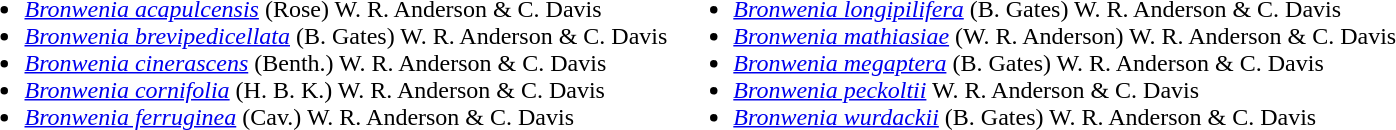<table>
<tr align=top>
<td><br><ul><li><em><a href='#'>Bronwenia acapulcensis</a></em> (Rose) W. R. Anderson & C. Davis</li><li><em><a href='#'>Bronwenia brevipedicellata</a></em> (B. Gates) W. R. Anderson & C. Davis</li><li><em><a href='#'>Bronwenia cinerascens</a></em> (Benth.) W. R. Anderson & C. Davis</li><li><em><a href='#'>Bronwenia cornifolia</a></em> (H. B. K.) W. R. Anderson & C. Davis</li><li><em><a href='#'>Bronwenia ferruginea</a></em> (Cav.) W. R. Anderson & C. Davis</li></ul></td>
<td><br><ul><li><em><a href='#'>Bronwenia longipilifera</a></em> (B. Gates) W. R. Anderson & C. Davis</li><li><em><a href='#'>Bronwenia mathiasiae</a></em> (W. R. Anderson) W. R. Anderson & C. Davis</li><li><em><a href='#'>Bronwenia megaptera</a></em> (B. Gates) W. R. Anderson & C. Davis</li><li><em><a href='#'>Bronwenia peckoltii</a></em> W. R. Anderson & C. Davis</li><li><em><a href='#'>Bronwenia wurdackii</a></em> (B. Gates) W. R. Anderson & C. Davis</li></ul></td>
</tr>
</table>
